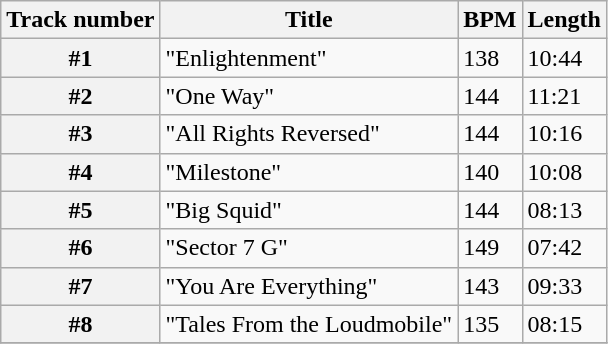<table border="1" class="wikitable">
<tr>
<th>Track number</th>
<th>Title</th>
<th>BPM</th>
<th>Length</th>
</tr>
<tr>
<th>#1</th>
<td>"Enlightenment"</td>
<td>138</td>
<td>10:44</td>
</tr>
<tr>
<th>#2</th>
<td>"One Way"</td>
<td>144</td>
<td>11:21</td>
</tr>
<tr>
<th>#3</th>
<td>"All Rights Reversed"</td>
<td>144</td>
<td>10:16</td>
</tr>
<tr>
<th>#4</th>
<td>"Milestone"</td>
<td>140</td>
<td>10:08</td>
</tr>
<tr>
<th>#5</th>
<td>"Big Squid"</td>
<td>144</td>
<td>08:13</td>
</tr>
<tr>
<th>#6</th>
<td>"Sector 7 G"</td>
<td>149</td>
<td>07:42</td>
</tr>
<tr>
<th>#7</th>
<td>"You Are Everything"</td>
<td>143</td>
<td>09:33</td>
</tr>
<tr>
<th>#8</th>
<td>"Tales From the Loudmobile"</td>
<td>135</td>
<td>08:15</td>
</tr>
<tr>
</tr>
</table>
